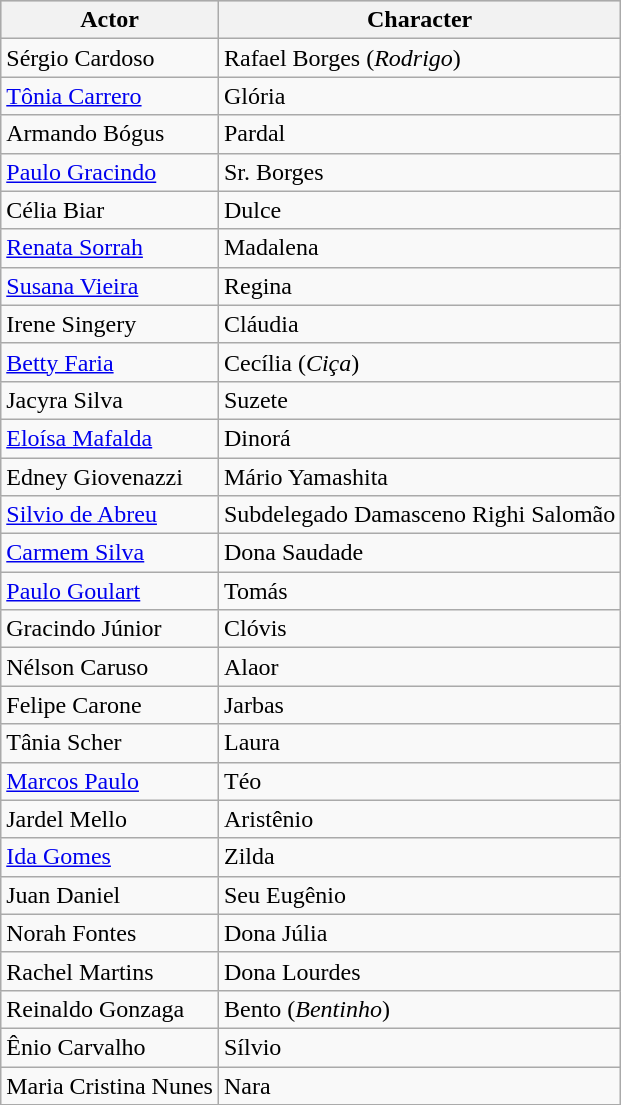<table class="wikitable sortable">
<tr style="background:#ccc;">
<th>Actor</th>
<th>Character</th>
</tr>
<tr>
<td>Sérgio Cardoso</td>
<td>Rafael Borges (<em>Rodrigo</em>)</td>
</tr>
<tr>
<td><a href='#'>Tônia Carrero</a></td>
<td>Glória</td>
</tr>
<tr>
<td>Armando Bógus</td>
<td>Pardal</td>
</tr>
<tr>
<td><a href='#'>Paulo Gracindo</a></td>
<td>Sr. Borges</td>
</tr>
<tr>
<td>Célia Biar</td>
<td>Dulce</td>
</tr>
<tr>
<td><a href='#'>Renata Sorrah</a></td>
<td>Madalena</td>
</tr>
<tr>
<td><a href='#'>Susana Vieira</a></td>
<td>Regina</td>
</tr>
<tr>
<td>Irene Singery</td>
<td>Cláudia</td>
</tr>
<tr>
<td><a href='#'>Betty Faria</a></td>
<td>Cecília (<em>Ciça</em>)</td>
</tr>
<tr>
<td>Jacyra Silva</td>
<td>Suzete</td>
</tr>
<tr>
<td><a href='#'>Eloísa Mafalda</a></td>
<td>Dinorá</td>
</tr>
<tr>
<td>Edney Giovenazzi</td>
<td>Mário Yamashita</td>
</tr>
<tr>
<td><a href='#'>Silvio de Abreu</a></td>
<td>Subdelegado Damasceno Righi Salomão</td>
</tr>
<tr>
<td><a href='#'>Carmem Silva</a></td>
<td>Dona Saudade</td>
</tr>
<tr>
<td><a href='#'>Paulo Goulart</a></td>
<td>Tomás</td>
</tr>
<tr>
<td>Gracindo Júnior</td>
<td>Clóvis</td>
</tr>
<tr>
<td>Nélson Caruso</td>
<td>Alaor</td>
</tr>
<tr>
<td>Felipe Carone</td>
<td>Jarbas</td>
</tr>
<tr>
<td>Tânia Scher</td>
<td>Laura</td>
</tr>
<tr>
<td><a href='#'>Marcos Paulo</a></td>
<td>Téo</td>
</tr>
<tr>
<td>Jardel Mello</td>
<td>Aristênio</td>
</tr>
<tr>
<td><a href='#'>Ida Gomes</a></td>
<td>Zilda</td>
</tr>
<tr>
<td>Juan Daniel</td>
<td>Seu Eugênio</td>
</tr>
<tr>
<td>Norah Fontes</td>
<td>Dona Júlia</td>
</tr>
<tr>
<td>Rachel Martins</td>
<td>Dona Lourdes</td>
</tr>
<tr>
<td>Reinaldo Gonzaga</td>
<td>Bento (<em>Bentinho</em>)</td>
</tr>
<tr>
<td>Ênio Carvalho</td>
<td>Sílvio</td>
</tr>
<tr>
<td>Maria Cristina Nunes</td>
<td>Nara</td>
</tr>
</table>
